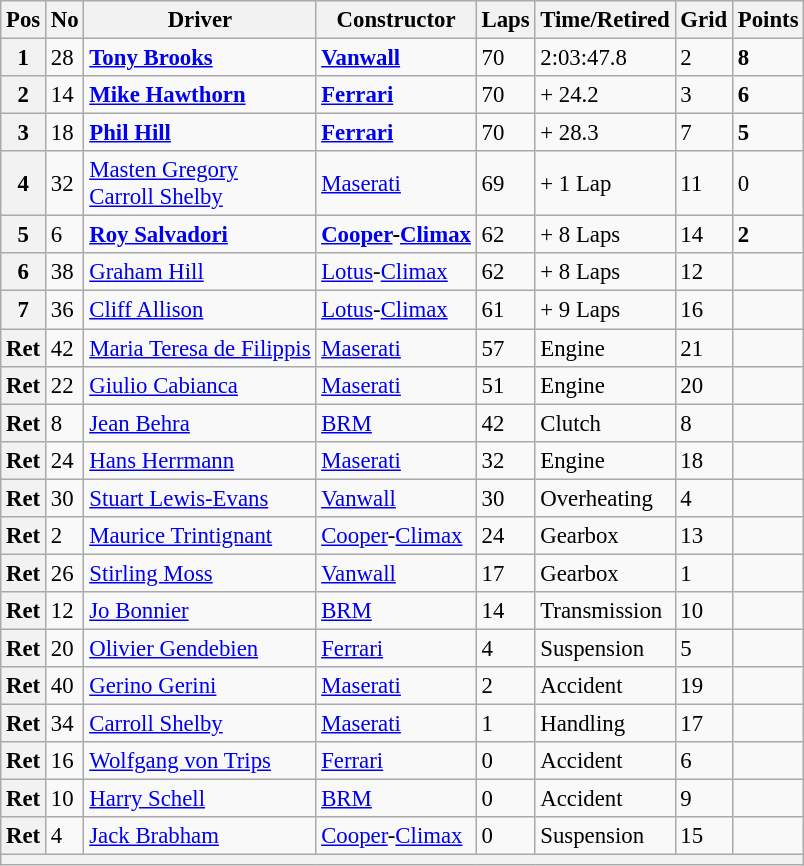<table class="wikitable" style="font-size: 95%;">
<tr>
<th>Pos</th>
<th>No</th>
<th>Driver</th>
<th>Constructor</th>
<th>Laps</th>
<th>Time/Retired</th>
<th>Grid</th>
<th>Points</th>
</tr>
<tr>
<th>1</th>
<td>28</td>
<td> <strong><a href='#'>Tony Brooks</a></strong></td>
<td><strong><a href='#'>Vanwall</a></strong></td>
<td>70</td>
<td>2:03:47.8</td>
<td>2</td>
<td><strong>8</strong></td>
</tr>
<tr>
<th>2</th>
<td>14</td>
<td> <strong><a href='#'>Mike Hawthorn</a></strong></td>
<td><strong><a href='#'>Ferrari</a></strong></td>
<td>70</td>
<td>+ 24.2</td>
<td>3</td>
<td><strong>6</strong></td>
</tr>
<tr>
<th>3</th>
<td>18</td>
<td> <strong><a href='#'>Phil Hill</a></strong></td>
<td><strong><a href='#'>Ferrari</a></strong></td>
<td>70</td>
<td>+ 28.3</td>
<td>7</td>
<td><strong>5</strong></td>
</tr>
<tr>
<th>4</th>
<td>32</td>
<td> <a href='#'>Masten Gregory</a><br>  <a href='#'>Carroll Shelby</a></td>
<td><a href='#'>Maserati</a></td>
<td>69</td>
<td>+ 1 Lap</td>
<td>11</td>
<td>0</td>
</tr>
<tr>
<th>5</th>
<td>6</td>
<td> <strong><a href='#'>Roy Salvadori</a></strong></td>
<td><strong><a href='#'>Cooper</a>-<a href='#'>Climax</a></strong></td>
<td>62</td>
<td>+ 8 Laps</td>
<td>14</td>
<td><strong>2</strong></td>
</tr>
<tr>
<th>6</th>
<td>38</td>
<td> <a href='#'>Graham Hill</a></td>
<td><a href='#'>Lotus</a>-<a href='#'>Climax</a></td>
<td>62</td>
<td>+ 8 Laps</td>
<td>12</td>
<td> </td>
</tr>
<tr>
<th>7</th>
<td>36</td>
<td> <a href='#'>Cliff Allison</a></td>
<td><a href='#'>Lotus</a>-<a href='#'>Climax</a></td>
<td>61</td>
<td>+ 9 Laps</td>
<td>16</td>
<td> </td>
</tr>
<tr>
<th>Ret</th>
<td>42</td>
<td> <a href='#'>Maria Teresa de Filippis</a></td>
<td><a href='#'>Maserati</a></td>
<td>57</td>
<td>Engine</td>
<td>21</td>
<td> </td>
</tr>
<tr>
<th>Ret</th>
<td>22</td>
<td> <a href='#'>Giulio Cabianca</a></td>
<td><a href='#'>Maserati</a></td>
<td>51</td>
<td>Engine</td>
<td>20</td>
<td> </td>
</tr>
<tr>
<th>Ret</th>
<td>8</td>
<td> <a href='#'>Jean Behra</a></td>
<td><a href='#'>BRM</a></td>
<td>42</td>
<td>Clutch</td>
<td>8</td>
<td> </td>
</tr>
<tr>
<th>Ret</th>
<td>24</td>
<td> <a href='#'>Hans Herrmann</a></td>
<td><a href='#'>Maserati</a></td>
<td>32</td>
<td>Engine</td>
<td>18</td>
<td> </td>
</tr>
<tr>
<th>Ret</th>
<td>30</td>
<td> <a href='#'>Stuart Lewis-Evans</a></td>
<td><a href='#'>Vanwall</a></td>
<td>30</td>
<td>Overheating</td>
<td>4</td>
<td> </td>
</tr>
<tr>
<th>Ret</th>
<td>2</td>
<td> <a href='#'>Maurice Trintignant</a></td>
<td><a href='#'>Cooper</a>-<a href='#'>Climax</a></td>
<td>24</td>
<td>Gearbox</td>
<td>13</td>
<td> </td>
</tr>
<tr>
<th>Ret</th>
<td>26</td>
<td> <a href='#'>Stirling Moss</a></td>
<td><a href='#'>Vanwall</a></td>
<td>17</td>
<td>Gearbox</td>
<td>1</td>
<td> </td>
</tr>
<tr>
<th>Ret</th>
<td>12</td>
<td> <a href='#'>Jo Bonnier</a></td>
<td><a href='#'>BRM</a></td>
<td>14</td>
<td>Transmission</td>
<td>10</td>
<td> </td>
</tr>
<tr>
<th>Ret</th>
<td>20</td>
<td> <a href='#'>Olivier Gendebien</a></td>
<td><a href='#'>Ferrari</a></td>
<td>4</td>
<td>Suspension</td>
<td>5</td>
<td> </td>
</tr>
<tr>
<th>Ret</th>
<td>40</td>
<td> <a href='#'>Gerino Gerini</a></td>
<td><a href='#'>Maserati</a></td>
<td>2</td>
<td>Accident</td>
<td>19</td>
<td> </td>
</tr>
<tr>
<th>Ret</th>
<td>34</td>
<td> <a href='#'>Carroll Shelby</a></td>
<td><a href='#'>Maserati</a></td>
<td>1</td>
<td>Handling</td>
<td>17</td>
<td> </td>
</tr>
<tr>
<th>Ret</th>
<td>16</td>
<td> <a href='#'>Wolfgang von Trips</a></td>
<td><a href='#'>Ferrari</a></td>
<td>0</td>
<td>Accident</td>
<td>6</td>
<td> </td>
</tr>
<tr>
<th>Ret</th>
<td>10</td>
<td> <a href='#'>Harry Schell</a></td>
<td><a href='#'>BRM</a></td>
<td>0</td>
<td>Accident</td>
<td>9</td>
<td> </td>
</tr>
<tr>
<th>Ret</th>
<td>4</td>
<td> <a href='#'>Jack Brabham</a></td>
<td><a href='#'>Cooper</a>-<a href='#'>Climax</a></td>
<td>0</td>
<td>Suspension</td>
<td>15</td>
<td> </td>
</tr>
<tr>
<th colspan="8"></th>
</tr>
</table>
